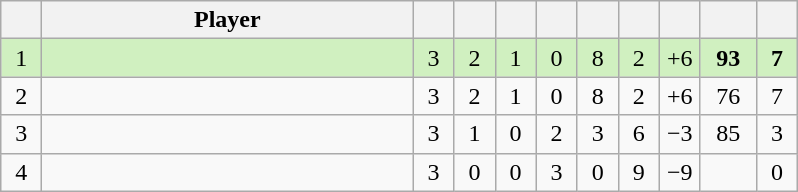<table class="wikitable" style="text-align:center; margin: 1em auto 1em auto, align:left">
<tr>
<th width=20></th>
<th width=240>Player</th>
<th width=20></th>
<th width=20></th>
<th width=20></th>
<th width=20></th>
<th width=20></th>
<th width=20></th>
<th width=20></th>
<th width=30></th>
<th width=20></th>
</tr>
<tr style="background:#D0F0C0;">
<td>1</td>
<td align=left></td>
<td>3</td>
<td>2</td>
<td>1</td>
<td>0</td>
<td>8</td>
<td>2</td>
<td>+6</td>
<td><strong>93</strong></td>
<td><strong>7</strong></td>
</tr>
<tr style=>
<td>2</td>
<td align=left></td>
<td>3</td>
<td>2</td>
<td>1</td>
<td>0</td>
<td>8</td>
<td>2</td>
<td>+6</td>
<td>76</td>
<td>7</td>
</tr>
<tr style=>
<td>3</td>
<td align=left></td>
<td>3</td>
<td>1</td>
<td>0</td>
<td>2</td>
<td>3</td>
<td>6</td>
<td>−3</td>
<td>85</td>
<td>3</td>
</tr>
<tr style=>
<td>4</td>
<td align=left></td>
<td>3</td>
<td>0</td>
<td>0</td>
<td>3</td>
<td>0</td>
<td>9</td>
<td>−9</td>
<td></td>
<td>0</td>
</tr>
</table>
